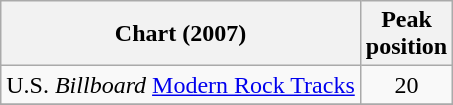<table class="wikitable sortable">
<tr>
<th>Chart (2007)</th>
<th>Peak<br>position</th>
</tr>
<tr>
<td>U.S. <em>Billboard</em> <a href='#'>Modern Rock Tracks</a></td>
<td align="center">20</td>
</tr>
<tr>
</tr>
</table>
